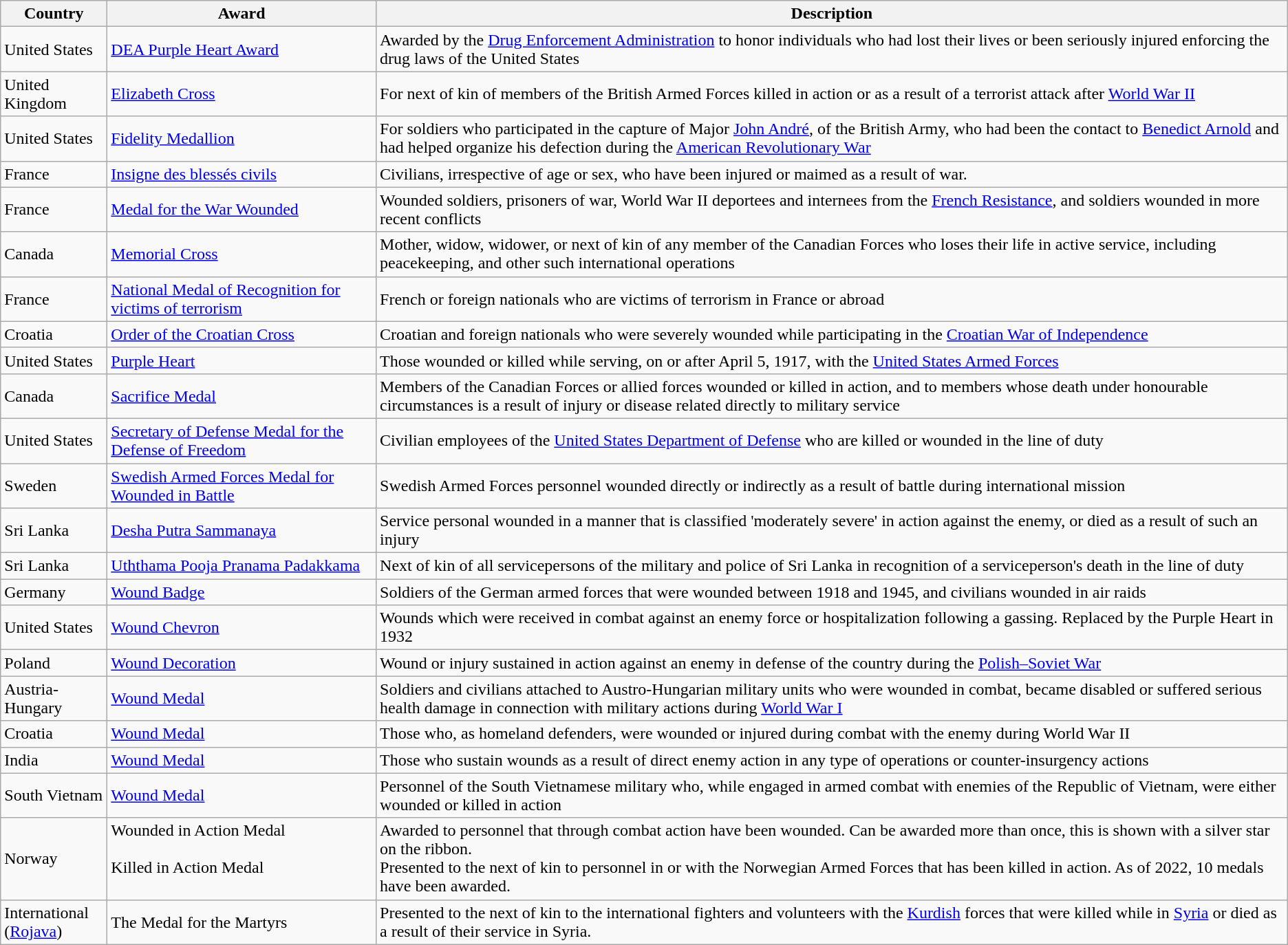<table class="wikitable sortable">
<tr>
<th style="width:6em;">Country</th>
<th>Award</th>
<th>Description</th>
</tr>
<tr>
<td>United States</td>
<td><a href='#'>DEA Purple Heart Award</a></td>
<td>Awarded by the <a href='#'>Drug Enforcement Administration</a> to honor individuals who had lost their lives or been seriously injured enforcing the drug laws of the United States</td>
</tr>
<tr>
<td>United Kingdom</td>
<td><a href='#'>Elizabeth Cross</a></td>
<td>For next of kin of members of the British Armed Forces killed in action or as a result of a terrorist attack after <a href='#'>World War II</a></td>
</tr>
<tr>
<td>United States</td>
<td><a href='#'>Fidelity Medallion</a></td>
<td>For soldiers who participated in the capture of Major <a href='#'>John André</a>, of the British Army, who had been the contact to <a href='#'>Benedict Arnold</a> and had helped organize his defection during the <a href='#'>American Revolutionary War</a></td>
</tr>
<tr>
<td>France</td>
<td><a href='#'>Insigne des blessés civils</a></td>
<td>Civilians, irrespective of age or sex, who have been injured or maimed as a result of war.</td>
</tr>
<tr>
<td>France</td>
<td><a href='#'>Medal for the War Wounded</a></td>
<td>Wounded soldiers, prisoners of war, World War II deportees and internees from the <a href='#'>French Resistance</a>, and soldiers wounded in more recent conflicts</td>
</tr>
<tr>
<td>Canada</td>
<td><a href='#'>Memorial Cross</a></td>
<td>Mother, widow, widower, or next of kin of any member of the Canadian Forces who loses their life in active service, including peacekeeping, and other such international operations</td>
</tr>
<tr>
<td>France</td>
<td><a href='#'>National Medal of Recognition for victims of terrorism</a></td>
<td>French or foreign nationals who are victims of terrorism in France or abroad</td>
</tr>
<tr>
<td>Croatia</td>
<td><a href='#'>Order of the Croatian Cross</a></td>
<td>Croatian and foreign nationals who were severely wounded while participating in the <a href='#'>Croatian War of Independence</a></td>
</tr>
<tr>
<td>United States</td>
<td><a href='#'>Purple Heart</a></td>
<td>Those wounded or killed while serving, on or after April 5, 1917, with the <a href='#'>United States Armed Forces</a></td>
</tr>
<tr>
<td>Canada</td>
<td><a href='#'>Sacrifice Medal</a></td>
<td>Members of the Canadian Forces or allied forces wounded or killed in action, and to members whose death under honourable circumstances is a result of injury or disease related directly to military service</td>
</tr>
<tr>
<td>United States</td>
<td><a href='#'>Secretary of Defense Medal for the Defense of Freedom</a></td>
<td>Civilian employees of the <a href='#'>United States Department of Defense</a> who are killed or wounded in the line of duty</td>
</tr>
<tr>
<td>Sweden</td>
<td><a href='#'>Swedish Armed Forces Medal for Wounded in Battle</a></td>
<td>Swedish Armed Forces personnel wounded directly or indirectly as a result of battle during international mission</td>
</tr>
<tr>
<td>Sri Lanka</td>
<td><a href='#'>Desha Putra Sammanaya</a></td>
<td>Service personal wounded in a manner that is classified 'moderately severe' in action against the enemy, or died as a result of such an injury</td>
</tr>
<tr>
<td>Sri Lanka</td>
<td><a href='#'>Uththama Pooja Pranama Padakkama</a></td>
<td>Next of kin of all servicepersons of the military and police of Sri Lanka in recognition of a serviceperson's death in the line of duty</td>
</tr>
<tr>
<td>Germany</td>
<td><a href='#'>Wound Badge</a></td>
<td>Soldiers of the German armed forces that were wounded between 1918 and 1945, and civilians wounded in air raids</td>
</tr>
<tr>
<td>United States</td>
<td><a href='#'>Wound Chevron</a></td>
<td>Wounds which were received in combat against an enemy force or hospitalization following a gassing.  Replaced by the Purple Heart in 1932</td>
</tr>
<tr>
<td>Poland</td>
<td><a href='#'>Wound Decoration</a></td>
<td>Wound or injury sustained in action against an enemy in defense of the country during the  <a href='#'>Polish–Soviet War</a></td>
</tr>
<tr>
<td>Austria-Hungary</td>
<td><a href='#'>Wound Medal</a></td>
<td>Soldiers and civilians attached to Austro-Hungarian military units who were wounded in combat, became disabled or suffered serious health damage in connection with military actions during <a href='#'>World War I</a></td>
</tr>
<tr>
<td>Croatia</td>
<td><a href='#'>Wound Medal</a></td>
<td>Those who, as homeland defenders, were wounded or injured during combat with the enemy during World War II</td>
</tr>
<tr>
<td>India</td>
<td><a href='#'>Wound Medal</a></td>
<td>Those who sustain wounds as a result of direct enemy action in any type of operations or counter-insurgency actions</td>
</tr>
<tr>
<td>South Vietnam</td>
<td><a href='#'>Wound Medal</a></td>
<td>Personnel of the South Vietnamese military who, while engaged in armed combat with enemies of the Republic of Vietnam, were either wounded or killed in action</td>
</tr>
<tr>
<td>Norway</td>
<td>Wounded in Action Medal<br><br>Killed in Action Medal<br><br></td>
<td>Awarded to personnel that through combat action have been wounded. Can be awarded more than once, this is shown with a silver star on the ribbon.<br>Presented to the next of kin to personnel in or with the Norwegian Armed Forces that has been killed in action. As of 2022, 10 medals have been awarded.</td>
</tr>
<tr>
<td>International (<a href='#'>Rojava</a>)</td>
<td>The Medal for the Martyrs</td>
<td>Presented to the next of kin to the international fighters and volunteers with the <a href='#'>Kurdish</a> forces that were killed while in <a href='#'>Syria</a> or died as a result of their service in Syria.</td>
</tr>
</table>
